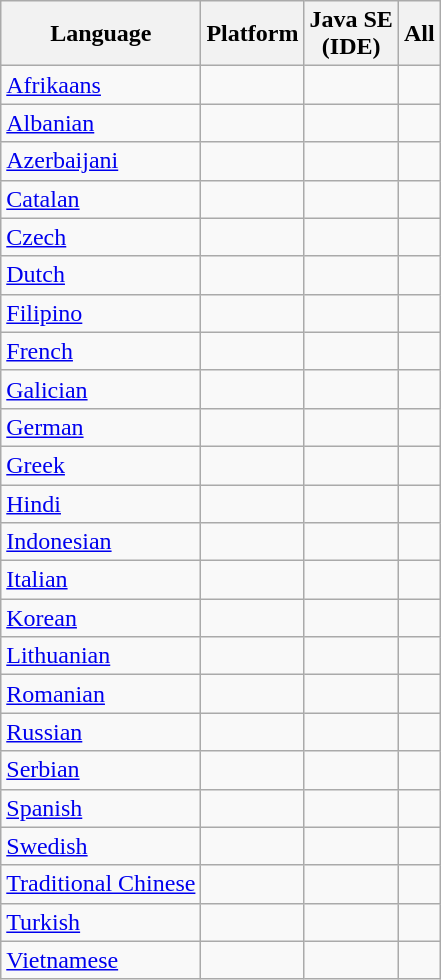<table class="wikitable">
<tr>
<th>Language</th>
<th>Platform</th>
<th>Java SE<br>(IDE)</th>
<th>All</th>
</tr>
<tr>
<td><a href='#'>Afrikaans</a></td>
<td></td>
<td></td>
<td></td>
</tr>
<tr>
<td><a href='#'>Albanian</a></td>
<td></td>
<td></td>
<td></td>
</tr>
<tr>
<td><a href='#'>Azerbaijani</a></td>
<td></td>
<td></td>
<td></td>
</tr>
<tr>
<td><a href='#'>Catalan</a></td>
<td></td>
<td></td>
<td></td>
</tr>
<tr>
<td><a href='#'>Czech</a></td>
<td></td>
<td></td>
<td></td>
</tr>
<tr>
<td><a href='#'>Dutch</a></td>
<td></td>
<td></td>
<td></td>
</tr>
<tr>
<td><a href='#'>Filipino</a></td>
<td></td>
<td></td>
<td></td>
</tr>
<tr>
<td><a href='#'>French</a></td>
<td></td>
<td></td>
<td></td>
</tr>
<tr>
<td><a href='#'>Galician</a></td>
<td></td>
<td></td>
<td></td>
</tr>
<tr>
<td><a href='#'>German</a></td>
<td></td>
<td></td>
<td></td>
</tr>
<tr>
<td><a href='#'>Greek</a></td>
<td></td>
<td></td>
<td></td>
</tr>
<tr>
<td><a href='#'>Hindi</a></td>
<td></td>
<td></td>
<td></td>
</tr>
<tr>
<td><a href='#'>Indonesian</a></td>
<td></td>
<td></td>
<td></td>
</tr>
<tr>
<td><a href='#'>Italian</a></td>
<td></td>
<td></td>
<td></td>
</tr>
<tr>
<td><a href='#'>Korean</a></td>
<td></td>
<td></td>
<td></td>
</tr>
<tr>
<td><a href='#'>Lithuanian</a></td>
<td></td>
<td></td>
<td></td>
</tr>
<tr>
<td><a href='#'>Romanian</a></td>
<td></td>
<td></td>
<td></td>
</tr>
<tr>
<td><a href='#'>Russian</a></td>
<td></td>
<td></td>
<td></td>
</tr>
<tr>
<td><a href='#'>Serbian</a></td>
<td></td>
<td></td>
<td></td>
</tr>
<tr>
<td><a href='#'>Spanish</a></td>
<td></td>
<td></td>
<td></td>
</tr>
<tr>
<td><a href='#'>Swedish</a></td>
<td></td>
<td></td>
<td></td>
</tr>
<tr>
<td><a href='#'>Traditional Chinese</a></td>
<td></td>
<td></td>
<td></td>
</tr>
<tr>
<td><a href='#'>Turkish</a></td>
<td></td>
<td></td>
<td></td>
</tr>
<tr>
<td><a href='#'>Vietnamese</a></td>
<td></td>
<td></td>
<td></td>
</tr>
</table>
